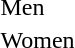<table>
<tr>
<td>Men<br></td>
<td></td>
<td></td>
<td></td>
</tr>
<tr>
<td>Women<br></td>
<td></td>
<td></td>
<td></td>
</tr>
</table>
